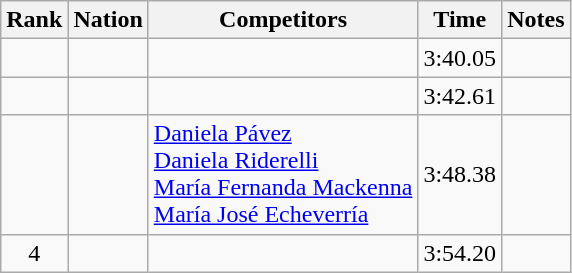<table class="wikitable sortable" style="text-align:center">
<tr>
<th>Rank</th>
<th>Nation</th>
<th>Competitors</th>
<th>Time</th>
<th>Notes</th>
</tr>
<tr>
<td align=center></td>
<td align=left></td>
<td align=left></td>
<td>3:40.05</td>
<td></td>
</tr>
<tr>
<td align=center></td>
<td align=left></td>
<td align=left></td>
<td>3:42.61</td>
<td></td>
</tr>
<tr>
<td align=center></td>
<td align=left></td>
<td align=left><a href='#'>Daniela Pávez</a><br><a href='#'>Daniela Riderelli</a><br><a href='#'>María Fernanda Mackenna</a><br><a href='#'>María José Echeverría</a></td>
<td>3:48.38</td>
<td></td>
</tr>
<tr>
<td align=center>4</td>
<td align=left></td>
<td align=left></td>
<td>3:54.20</td>
<td></td>
</tr>
</table>
